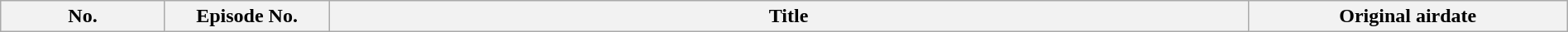<table class="wikitable plainrowheaders" style="width:100%; margin:auto;">
<tr>
<th width="125">No.</th>
<th width="125">Episode No.</th>
<th>Title</th>
<th width="250">Original airdate<br>

</th>
</tr>
</table>
